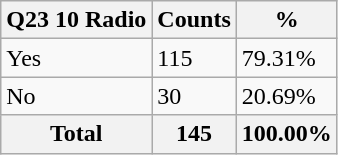<table class="wikitable sortable">
<tr>
<th>Q23 10 Radio</th>
<th>Counts</th>
<th>%</th>
</tr>
<tr>
<td>Yes</td>
<td>115</td>
<td>79.31%</td>
</tr>
<tr>
<td>No</td>
<td>30</td>
<td>20.69%</td>
</tr>
<tr>
<th>Total</th>
<th>145</th>
<th>100.00%</th>
</tr>
</table>
